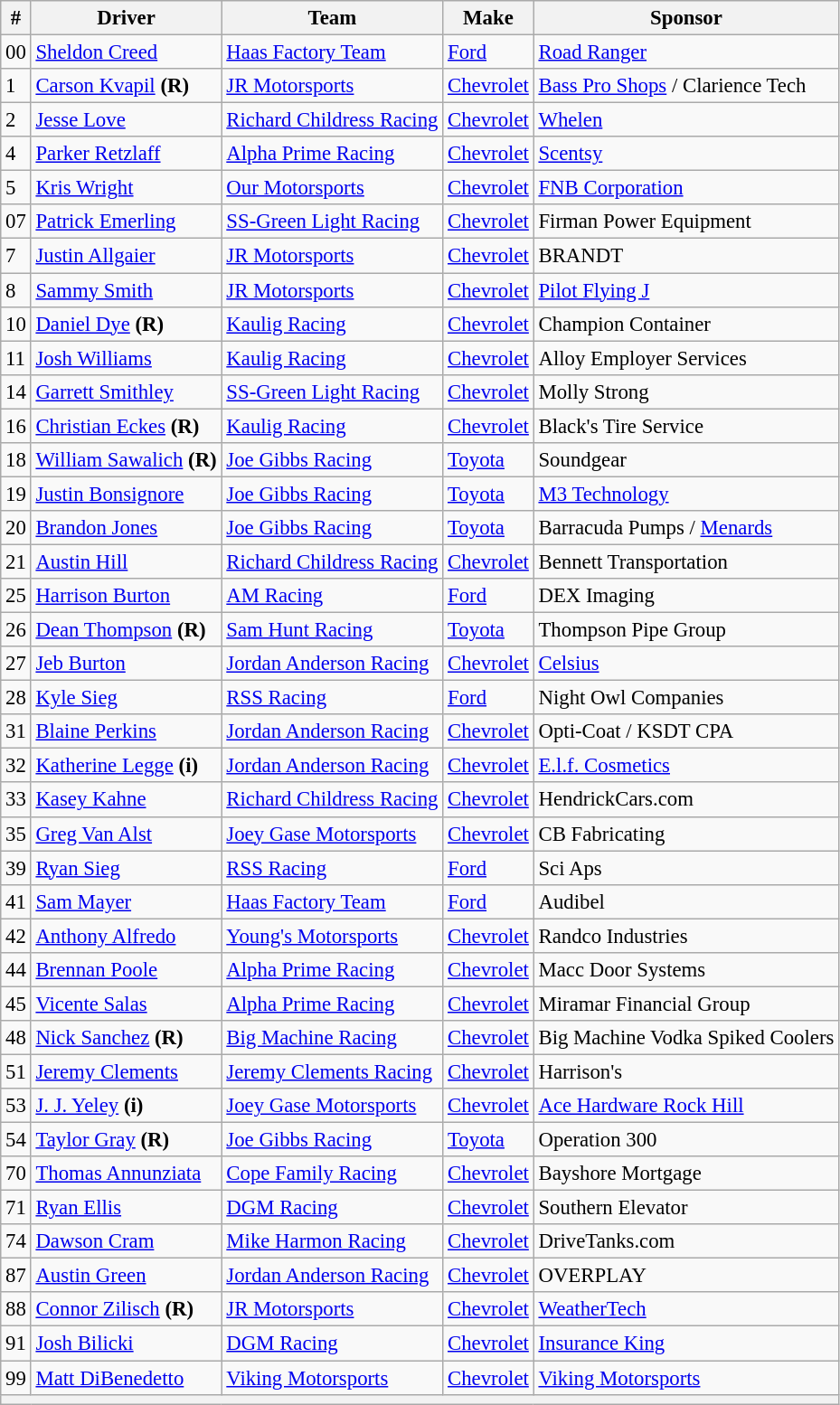<table class="wikitable" style="font-size: 95%;">
<tr>
<th>#</th>
<th>Driver</th>
<th>Team</th>
<th>Make</th>
<th>Sponsor</th>
</tr>
<tr>
<td>00</td>
<td><a href='#'>Sheldon Creed</a></td>
<td><a href='#'>Haas Factory Team</a></td>
<td><a href='#'>Ford</a></td>
<td><a href='#'>Road Ranger</a></td>
</tr>
<tr>
<td>1</td>
<td><a href='#'>Carson Kvapil</a> <strong>(R)</strong></td>
<td><a href='#'>JR Motorsports</a></td>
<td><a href='#'>Chevrolet</a></td>
<td><a href='#'>Bass Pro Shops</a> / Clarience Tech</td>
</tr>
<tr>
<td>2</td>
<td><a href='#'>Jesse Love</a></td>
<td nowrap><a href='#'>Richard Childress Racing</a></td>
<td><a href='#'>Chevrolet</a></td>
<td><a href='#'>Whelen</a></td>
</tr>
<tr>
<td>4</td>
<td><a href='#'>Parker Retzlaff</a></td>
<td><a href='#'>Alpha Prime Racing</a></td>
<td><a href='#'>Chevrolet</a></td>
<td><a href='#'>Scentsy</a></td>
</tr>
<tr>
<td>5</td>
<td><a href='#'>Kris Wright</a></td>
<td><a href='#'>Our Motorsports</a></td>
<td><a href='#'>Chevrolet</a></td>
<td><a href='#'>FNB Corporation</a></td>
</tr>
<tr>
<td>07</td>
<td><a href='#'>Patrick Emerling</a></td>
<td><a href='#'>SS-Green Light Racing</a></td>
<td><a href='#'>Chevrolet</a></td>
<td>Firman Power Equipment</td>
</tr>
<tr>
<td>7</td>
<td><a href='#'>Justin Allgaier</a></td>
<td><a href='#'>JR Motorsports</a></td>
<td><a href='#'>Chevrolet</a></td>
<td>BRANDT</td>
</tr>
<tr>
<td>8</td>
<td><a href='#'>Sammy Smith</a></td>
<td><a href='#'>JR Motorsports</a></td>
<td><a href='#'>Chevrolet</a></td>
<td><a href='#'>Pilot Flying J</a></td>
</tr>
<tr>
<td>10</td>
<td><a href='#'>Daniel Dye</a> <strong>(R)</strong></td>
<td><a href='#'>Kaulig Racing</a></td>
<td><a href='#'>Chevrolet</a></td>
<td>Champion Container</td>
</tr>
<tr>
<td>11</td>
<td><a href='#'>Josh Williams</a></td>
<td><a href='#'>Kaulig Racing</a></td>
<td><a href='#'>Chevrolet</a></td>
<td>Alloy Employer Services</td>
</tr>
<tr>
<td>14</td>
<td><a href='#'>Garrett Smithley</a></td>
<td><a href='#'>SS-Green Light Racing</a></td>
<td><a href='#'>Chevrolet</a></td>
<td>Molly Strong</td>
</tr>
<tr>
<td>16</td>
<td><a href='#'>Christian Eckes</a> <strong>(R)</strong></td>
<td><a href='#'>Kaulig Racing</a></td>
<td><a href='#'>Chevrolet</a></td>
<td>Black's Tire Service</td>
</tr>
<tr>
<td>18</td>
<td nowrap><a href='#'>William Sawalich</a> <strong>(R)</strong></td>
<td><a href='#'>Joe Gibbs Racing</a></td>
<td><a href='#'>Toyota</a></td>
<td>Soundgear</td>
</tr>
<tr>
<td>19</td>
<td><a href='#'>Justin Bonsignore</a></td>
<td><a href='#'>Joe Gibbs Racing</a></td>
<td><a href='#'>Toyota</a></td>
<td><a href='#'>M3 Technology</a></td>
</tr>
<tr>
<td>20</td>
<td><a href='#'>Brandon Jones</a></td>
<td><a href='#'>Joe Gibbs Racing</a></td>
<td><a href='#'>Toyota</a></td>
<td>Barracuda Pumps / <a href='#'>Menards</a></td>
</tr>
<tr>
<td>21</td>
<td><a href='#'>Austin Hill</a></td>
<td><a href='#'>Richard Childress Racing</a></td>
<td><a href='#'>Chevrolet</a></td>
<td>Bennett Transportation</td>
</tr>
<tr>
<td>25</td>
<td><a href='#'>Harrison Burton</a></td>
<td><a href='#'>AM Racing</a></td>
<td><a href='#'>Ford</a></td>
<td>DEX Imaging</td>
</tr>
<tr>
<td>26</td>
<td><a href='#'>Dean Thompson</a> <strong>(R)</strong></td>
<td><a href='#'>Sam Hunt Racing</a></td>
<td><a href='#'>Toyota</a></td>
<td>Thompson Pipe Group</td>
</tr>
<tr>
<td>27</td>
<td><a href='#'>Jeb Burton</a></td>
<td><a href='#'>Jordan Anderson Racing</a></td>
<td><a href='#'>Chevrolet</a></td>
<td><a href='#'>Celsius</a></td>
</tr>
<tr>
<td>28</td>
<td><a href='#'>Kyle Sieg</a></td>
<td><a href='#'>RSS Racing</a></td>
<td><a href='#'>Ford</a></td>
<td>Night Owl Companies</td>
</tr>
<tr>
<td>31</td>
<td><a href='#'>Blaine Perkins</a></td>
<td><a href='#'>Jordan Anderson Racing</a></td>
<td><a href='#'>Chevrolet</a></td>
<td>Opti-Coat / KSDT CPA</td>
</tr>
<tr>
<td>32</td>
<td><a href='#'>Katherine Legge</a> <strong>(i)</strong></td>
<td><a href='#'>Jordan Anderson Racing</a></td>
<td><a href='#'>Chevrolet</a></td>
<td><a href='#'>E.l.f. Cosmetics</a></td>
</tr>
<tr>
<td>33</td>
<td><a href='#'>Kasey Kahne</a></td>
<td><a href='#'>Richard Childress Racing</a></td>
<td><a href='#'>Chevrolet</a></td>
<td>HendrickCars.com</td>
</tr>
<tr>
<td>35</td>
<td><a href='#'>Greg Van Alst</a></td>
<td><a href='#'>Joey Gase Motorsports</a></td>
<td><a href='#'>Chevrolet</a></td>
<td>CB Fabricating</td>
</tr>
<tr>
<td>39</td>
<td><a href='#'>Ryan Sieg</a></td>
<td><a href='#'>RSS Racing</a></td>
<td><a href='#'>Ford</a></td>
<td>Sci Aps</td>
</tr>
<tr>
<td>41</td>
<td><a href='#'>Sam Mayer</a></td>
<td><a href='#'>Haas Factory Team</a></td>
<td><a href='#'>Ford</a></td>
<td>Audibel</td>
</tr>
<tr>
<td>42</td>
<td><a href='#'>Anthony Alfredo</a></td>
<td><a href='#'>Young's Motorsports</a></td>
<td><a href='#'>Chevrolet</a></td>
<td>Randco Industries</td>
</tr>
<tr>
<td>44</td>
<td><a href='#'>Brennan Poole</a></td>
<td><a href='#'>Alpha Prime Racing</a></td>
<td><a href='#'>Chevrolet</a></td>
<td>Macc Door Systems</td>
</tr>
<tr>
<td>45</td>
<td><a href='#'>Vicente Salas</a></td>
<td><a href='#'>Alpha Prime Racing</a></td>
<td><a href='#'>Chevrolet</a></td>
<td>Miramar Financial Group</td>
</tr>
<tr>
<td>48</td>
<td><a href='#'>Nick Sanchez</a> <strong>(R)</strong></td>
<td><a href='#'>Big Machine Racing</a></td>
<td><a href='#'>Chevrolet</a></td>
<td nowrap>Big Machine Vodka Spiked Coolers</td>
</tr>
<tr>
<td>51</td>
<td><a href='#'>Jeremy Clements</a></td>
<td><a href='#'>Jeremy Clements Racing</a></td>
<td><a href='#'>Chevrolet</a></td>
<td>Harrison's</td>
</tr>
<tr>
<td>53</td>
<td><a href='#'>J. J. Yeley</a> <strong>(i)</strong></td>
<td><a href='#'>Joey Gase Motorsports</a></td>
<td><a href='#'>Chevrolet</a></td>
<td><a href='#'>Ace Hardware Rock Hill</a></td>
</tr>
<tr>
<td>54</td>
<td><a href='#'>Taylor Gray</a> <strong>(R)</strong></td>
<td><a href='#'>Joe Gibbs Racing</a></td>
<td><a href='#'>Toyota</a></td>
<td>Operation 300</td>
</tr>
<tr>
<td>70</td>
<td><a href='#'>Thomas Annunziata</a></td>
<td><a href='#'>Cope Family Racing</a></td>
<td><a href='#'>Chevrolet</a></td>
<td>Bayshore Mortgage</td>
</tr>
<tr>
<td>71</td>
<td><a href='#'>Ryan Ellis</a></td>
<td><a href='#'>DGM Racing</a></td>
<td><a href='#'>Chevrolet</a></td>
<td>Southern Elevator</td>
</tr>
<tr>
<td>74</td>
<td><a href='#'>Dawson Cram</a></td>
<td><a href='#'>Mike Harmon Racing</a></td>
<td><a href='#'>Chevrolet</a></td>
<td>DriveTanks.com</td>
</tr>
<tr>
<td>87</td>
<td><a href='#'>Austin Green</a></td>
<td><a href='#'>Jordan Anderson Racing</a></td>
<td><a href='#'>Chevrolet</a></td>
<td>OVERPLAY</td>
</tr>
<tr>
<td>88</td>
<td><a href='#'>Connor Zilisch</a> <strong>(R)</strong></td>
<td><a href='#'>JR Motorsports</a></td>
<td><a href='#'>Chevrolet</a></td>
<td><a href='#'>WeatherTech</a></td>
</tr>
<tr>
<td>91</td>
<td><a href='#'>Josh Bilicki</a></td>
<td><a href='#'>DGM Racing</a></td>
<td><a href='#'>Chevrolet</a></td>
<td><a href='#'>Insurance King</a></td>
</tr>
<tr>
<td>99</td>
<td><a href='#'>Matt DiBenedetto</a></td>
<td><a href='#'>Viking Motorsports</a></td>
<td><a href='#'>Chevrolet</a></td>
<td><a href='#'>Viking Motorsports</a></td>
</tr>
<tr>
<th colspan="5"></th>
</tr>
</table>
